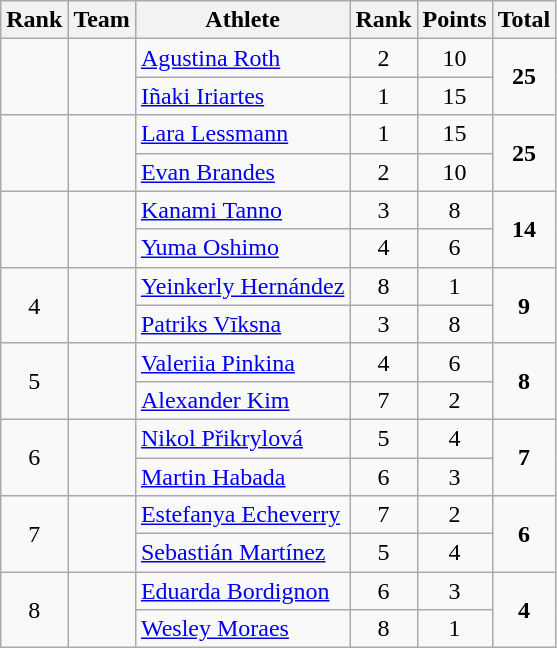<table class="wikitable" style="text-align:center">
<tr>
<th>Rank</th>
<th>Team</th>
<th>Athlete</th>
<th>Rank</th>
<th>Points</th>
<th>Total</th>
</tr>
<tr>
<td rowspan=2></td>
<td rowspan=2 align=left></td>
<td align=left><a href='#'>Agustina Roth</a></td>
<td>2</td>
<td>10</td>
<td rowspan=2><strong>25</strong></td>
</tr>
<tr>
<td align=left><a href='#'>Iñaki Iriartes</a></td>
<td>1</td>
<td>15</td>
</tr>
<tr>
<td rowspan=2></td>
<td rowspan=2 align=left></td>
<td align=left><a href='#'>Lara Lessmann</a></td>
<td>1</td>
<td>15</td>
<td rowspan=2><strong>25</strong></td>
</tr>
<tr>
<td align=left><a href='#'>Evan Brandes</a></td>
<td>2</td>
<td>10</td>
</tr>
<tr>
<td rowspan=2></td>
<td rowspan=2 align=left></td>
<td align=left><a href='#'>Kanami Tanno</a></td>
<td>3</td>
<td>8</td>
<td rowspan=2><strong>14</strong></td>
</tr>
<tr>
<td align=left><a href='#'>Yuma Oshimo</a></td>
<td>4</td>
<td>6</td>
</tr>
<tr>
<td rowspan=2>4</td>
<td rowspan=2 align=left></td>
<td align=left><a href='#'>Yeinkerly Hernández</a></td>
<td>8</td>
<td>1</td>
<td rowspan=2><strong>9</strong></td>
</tr>
<tr>
<td align=left><a href='#'>Patriks Vīksna</a></td>
<td>3</td>
<td>8</td>
</tr>
<tr>
<td rowspan=2>5</td>
<td rowspan=2 align=left></td>
<td align=left><a href='#'>Valeriia Pinkina</a></td>
<td>4</td>
<td>6</td>
<td rowspan=2><strong>8</strong></td>
</tr>
<tr>
<td align=left><a href='#'>Alexander Kim</a></td>
<td>7</td>
<td>2</td>
</tr>
<tr>
<td rowspan=2>6</td>
<td rowspan=2 align=left></td>
<td align=left><a href='#'>Nikol Přikrylová</a></td>
<td>5</td>
<td>4</td>
<td rowspan=2><strong>7</strong></td>
</tr>
<tr>
<td align=left><a href='#'>Martin Habada</a></td>
<td>6</td>
<td>3</td>
</tr>
<tr>
<td rowspan=2>7</td>
<td rowspan=2 align=left></td>
<td align=left><a href='#'>Estefanya Echeverry</a></td>
<td>7</td>
<td>2</td>
<td rowspan=2><strong>6</strong></td>
</tr>
<tr>
<td align=left><a href='#'>Sebastián Martínez</a></td>
<td>5</td>
<td>4</td>
</tr>
<tr>
<td rowspan=2>8</td>
<td rowspan=2 align=left></td>
<td align=left><a href='#'>Eduarda Bordignon</a></td>
<td>6</td>
<td>3</td>
<td rowspan=2><strong>4</strong></td>
</tr>
<tr>
<td align=left><a href='#'>Wesley Moraes</a></td>
<td>8</td>
<td>1</td>
</tr>
</table>
